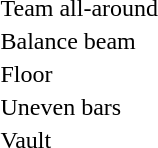<table>
<tr>
<td><br></td>
<td></td>
<td></td>
<td></td>
</tr>
<tr>
<td>Team all-around<br></td>
<td></td>
<td></td>
<td></td>
</tr>
<tr>
<td>Balance beam<br></td>
<td></td>
<td></td>
<td></td>
</tr>
<tr>
<td>Floor<br></td>
<td></td>
<td></td>
<td></td>
</tr>
<tr>
<td>Uneven bars<br></td>
<td></td>
<td></td>
<td></td>
</tr>
<tr>
<td>Vault<br></td>
<td></td>
<td></td>
<td></td>
</tr>
</table>
